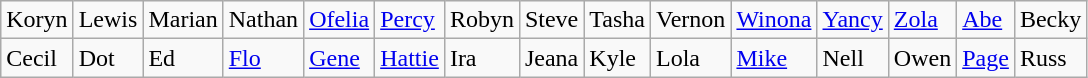<table class="wikitable">
<tr>
<td>Koryn</td>
<td>Lewis</td>
<td>Marian</td>
<td>Nathan</td>
<td><a href='#'>Ofelia</a></td>
<td><a href='#'>Percy</a></td>
<td>Robyn</td>
<td>Steve</td>
<td>Tasha</td>
<td>Vernon</td>
<td><a href='#'>Winona</a></td>
<td><a href='#'>Yancy</a></td>
<td><a href='#'>Zola</a></td>
<td><a href='#'>Abe</a></td>
<td>Becky</td>
</tr>
<tr>
<td>Cecil</td>
<td>Dot</td>
<td>Ed</td>
<td><a href='#'>Flo</a></td>
<td><a href='#'>Gene</a></td>
<td><a href='#'>Hattie</a></td>
<td>Ira</td>
<td>Jeana</td>
<td>Kyle</td>
<td>Lola</td>
<td><a href='#'>Mike</a></td>
<td>Nell</td>
<td>Owen</td>
<td><a href='#'>Page</a></td>
<td>Russ</td>
</tr>
</table>
